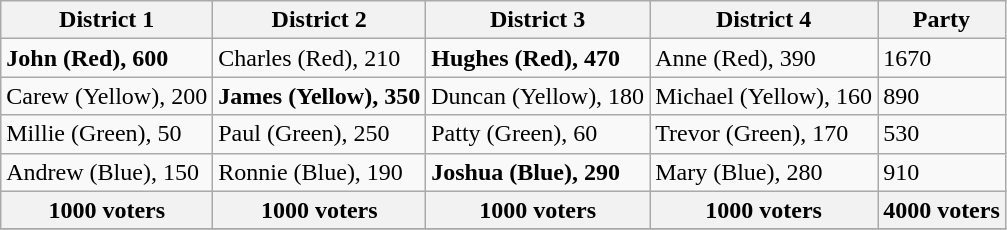<table class="wikitable" border="1">
<tr>
<th>District 1</th>
<th>District 2</th>
<th>District 3</th>
<th>District 4</th>
<th>Party</th>
</tr>
<tr>
<td><strong>John (Red), 600</strong></td>
<td>Charles (Red), 210</td>
<td><strong>Hughes (Red), 470</strong></td>
<td>Anne (Red), 390</td>
<td>1670</td>
</tr>
<tr>
<td>Carew (Yellow), 200</td>
<td><strong>James (Yellow), 350</strong></td>
<td>Duncan (Yellow), 180</td>
<td>Michael (Yellow), 160</td>
<td>890</td>
</tr>
<tr>
<td>Millie (Green), 50</td>
<td>Paul (Green), 250</td>
<td>Patty (Green), 60</td>
<td>Trevor (Green), 170</td>
<td>530</td>
</tr>
<tr>
<td>Andrew (Blue), 150</td>
<td>Ronnie (Blue), 190</td>
<td><strong>Joshua (Blue), 290</strong></td>
<td>Mary (Blue), 280</td>
<td>910</td>
</tr>
<tr>
<th><strong>1000 voters</strong></th>
<th><strong>1000 voters</strong></th>
<th><strong>1000 voters</strong></th>
<th><strong>1000 voters</strong></th>
<th><strong>4000 voters</strong></th>
</tr>
<tr>
</tr>
</table>
